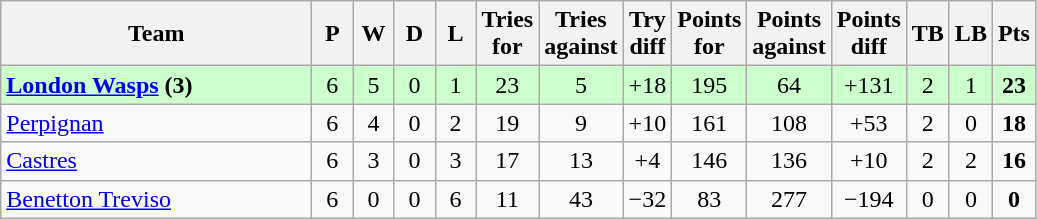<table class="wikitable" style="text-align:center">
<tr>
<th width="200">Team</th>
<th width="20">P</th>
<th width="20">W</th>
<th width="20">D</th>
<th width="20">L</th>
<th width="20">Tries for</th>
<th width="20">Tries against</th>
<th width="20">Try diff</th>
<th width="20">Points for</th>
<th width="20">Points against</th>
<th width="25">Points diff</th>
<th width="20">TB</th>
<th width="20">LB</th>
<th width="20">Pts</th>
</tr>
<tr bgcolor=#ccffcc>
<td align=left> <strong><a href='#'>London Wasps</a> (3)</strong></td>
<td>6</td>
<td>5</td>
<td>0</td>
<td>1</td>
<td>23</td>
<td>5</td>
<td>+18</td>
<td>195</td>
<td>64</td>
<td>+131</td>
<td>2</td>
<td>1</td>
<td><strong>23</strong></td>
</tr>
<tr>
<td align=left> <a href='#'>Perpignan</a></td>
<td>6</td>
<td>4</td>
<td>0</td>
<td>2</td>
<td>19</td>
<td>9</td>
<td>+10</td>
<td>161</td>
<td>108</td>
<td>+53</td>
<td>2</td>
<td>0</td>
<td><strong>18</strong></td>
</tr>
<tr>
<td align=left> <a href='#'>Castres</a></td>
<td>6</td>
<td>3</td>
<td>0</td>
<td>3</td>
<td>17</td>
<td>13</td>
<td>+4</td>
<td>146</td>
<td>136</td>
<td>+10</td>
<td>2</td>
<td>2</td>
<td><strong>16</strong></td>
</tr>
<tr>
<td align=left> <a href='#'>Benetton Treviso</a></td>
<td>6</td>
<td>0</td>
<td>0</td>
<td>6</td>
<td>11</td>
<td>43</td>
<td>−32</td>
<td>83</td>
<td>277</td>
<td>−194</td>
<td>0</td>
<td>0</td>
<td><strong>0</strong></td>
</tr>
</table>
